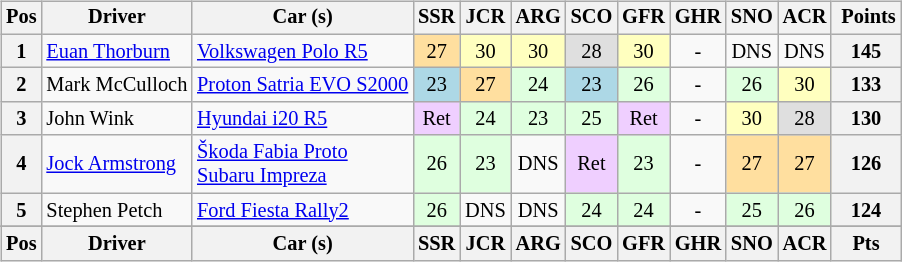<table>
<tr>
<td><br><table class="wikitable" style="font-size: 85%; text-align: center;">
<tr valign="top">
<th valign="middle">Pos</th>
<th valign="middle">Driver</th>
<th valign="middle">Car (s)</th>
<th>SSR<br></th>
<th>JCR<br></th>
<th>ARG<br></th>
<th>SCO<br></th>
<th>GFR<br></th>
<th>GHR<br></th>
<th>SNO<br></th>
<th>ACR<br></th>
<th valign="middle"> Points</th>
</tr>
<tr>
<th>1</th>
<td align=left><a href='#'>Euan Thorburn</a></td>
<td align=left><a href='#'>Volkswagen Polo R5</a></td>
<td style="background:#ffdf9f;">27</td>
<td style="background:#ffffbf;">30</td>
<td style="background:#ffffbf;">30</td>
<td style="background:#dfdfdf;">28</td>
<td style="background:#ffffbf;">30</td>
<td>-</td>
<td>DNS</td>
<td>DNS</td>
<th>145</th>
</tr>
<tr>
<th>2</th>
<td align=left>Mark McCulloch</td>
<td align=left><a href='#'> Proton Satria EVO S2000</a></td>
<td style="background:#ADD8E6">23</td>
<td style="background:#ffdf9f;">27</td>
<td style="background:#dfffdf;">24</td>
<td style="background:#ADD8E6">23</td>
<td style="background:#dfffdf;">26</td>
<td>-</td>
<td style="background:#dfffdf;">26</td>
<td style="background:#ffffbf;">30</td>
<th>133</th>
</tr>
<tr>
<th>3</th>
<td align=left>John Wink</td>
<td align=left><a href='#'>Hyundai i20 R5</a></td>
<td style="background:#efcfff;">Ret</td>
<td style="background:#dfffdf;">24</td>
<td style="background:#dfffdf;">23</td>
<td style="background:#dfffdf;">25</td>
<td style="background:#efcfff;">Ret</td>
<td>-</td>
<td style="background:#ffffbf;">30</td>
<td style="background:#dfdfdf;">28</td>
<th>130</th>
</tr>
<tr>
<th>4</th>
<td align=left><a href='#'>Jock Armstrong</a></td>
<td align=left><a href='#'>Škoda Fabia Proto</a> <br> <a href='#'>Subaru Impreza</a></td>
<td style="background:#dfffdf;">26</td>
<td style="background:#dfffdf;">23</td>
<td>DNS</td>
<td style="background:#efcfff;">Ret</td>
<td style="background:#dfffdf;">23</td>
<td>-</td>
<td style="background:#ffdf9f;">27</td>
<td style="background:#ffdf9f;">27</td>
<th>126</th>
</tr>
<tr>
<th>5</th>
<td align=left>Stephen Petch</td>
<td align=left><a href='#'>Ford Fiesta Rally2</a></td>
<td style="background:#dfffdf;">26</td>
<td>DNS</td>
<td>DNS</td>
<td style="background:#dfffdf;">24</td>
<td style="background:#dfffdf;">24</td>
<td>-</td>
<td style="background:#dfffdf;">25</td>
<td style="background:#dfffdf;">26</td>
<th>124</th>
</tr>
<tr>
</tr>
<tr valign="top">
<th valign="middle">Pos</th>
<th valign="middle">Driver</th>
<th valign="middle">Car (s)</th>
<th>SSR<br></th>
<th>JCR<br></th>
<th>ARG<br></th>
<th>SCO<br></th>
<th>GFR<br></th>
<th>GHR<br></th>
<th>SNO<br></th>
<th>ACR<br></th>
<th valign="middle"> Pts </th>
</tr>
</table>
</td>
<td valign="top"><br></td>
</tr>
</table>
